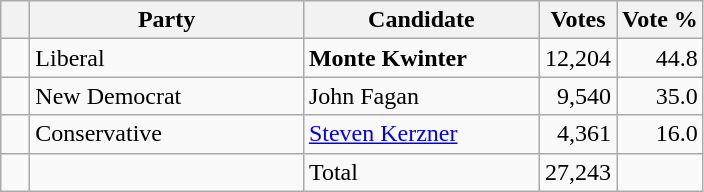<table class="wikitable">
<tr>
<th></th>
<th scope="col" width="175">Party</th>
<th scope="col" width="150">Candidate</th>
<th>Votes</th>
<th>Vote %</th>
</tr>
<tr>
<td>   </td>
<td>Liberal</td>
<td><strong>Monte Kwinter</strong></td>
<td align=right>12,204</td>
<td align=right>44.8</td>
</tr>
<tr>
<td>   </td>
<td>New Democrat</td>
<td>John Fagan</td>
<td align=right>9,540</td>
<td align=right>35.0</td>
</tr>
<tr |>
<td>   </td>
<td>Conservative</td>
<td><a href='#'>Steven Kerzner</a></td>
<td align=right>4,361</td>
<td align=right>16.0<br>
</td>
</tr>
<tr |>
<td></td>
<td></td>
<td>Total</td>
<td align=right>27,243</td>
<td></td>
</tr>
</table>
